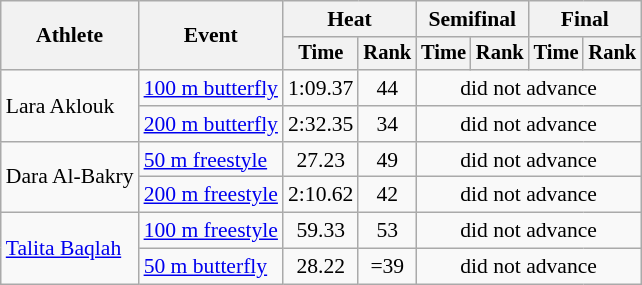<table class=wikitable style="font-size:90%">
<tr>
<th rowspan="2">Athlete</th>
<th rowspan="2">Event</th>
<th colspan="2">Heat</th>
<th colspan="2">Semifinal</th>
<th colspan="2">Final</th>
</tr>
<tr style="font-size:95%">
<th>Time</th>
<th>Rank</th>
<th>Time</th>
<th>Rank</th>
<th>Time</th>
<th>Rank</th>
</tr>
<tr align=center>
<td align=left rowspan=2>Lara Aklouk</td>
<td align=left><a href='#'>100 m butterfly</a></td>
<td>1:09.37</td>
<td>44</td>
<td colspan=4>did not advance</td>
</tr>
<tr align=center>
<td align=left><a href='#'>200 m butterfly</a></td>
<td>2:32.35</td>
<td>34</td>
<td colspan=4>did not advance</td>
</tr>
<tr align=center>
<td align=left rowspan=2>Dara Al-Bakry</td>
<td align=left><a href='#'>50 m freestyle</a></td>
<td>27.23</td>
<td>49</td>
<td colspan=4>did not advance</td>
</tr>
<tr align=center>
<td align=left><a href='#'>200 m freestyle</a></td>
<td>2:10.62</td>
<td>42</td>
<td colspan=4>did not advance</td>
</tr>
<tr align=center>
<td align=left rowspan=2><a href='#'>Talita Baqlah</a></td>
<td align=left><a href='#'>100 m freestyle</a></td>
<td>59.33</td>
<td>53</td>
<td colspan=4>did not advance</td>
</tr>
<tr align=center>
<td align=left><a href='#'>50 m butterfly</a></td>
<td>28.22</td>
<td>=39</td>
<td colspan=4>did not advance</td>
</tr>
</table>
